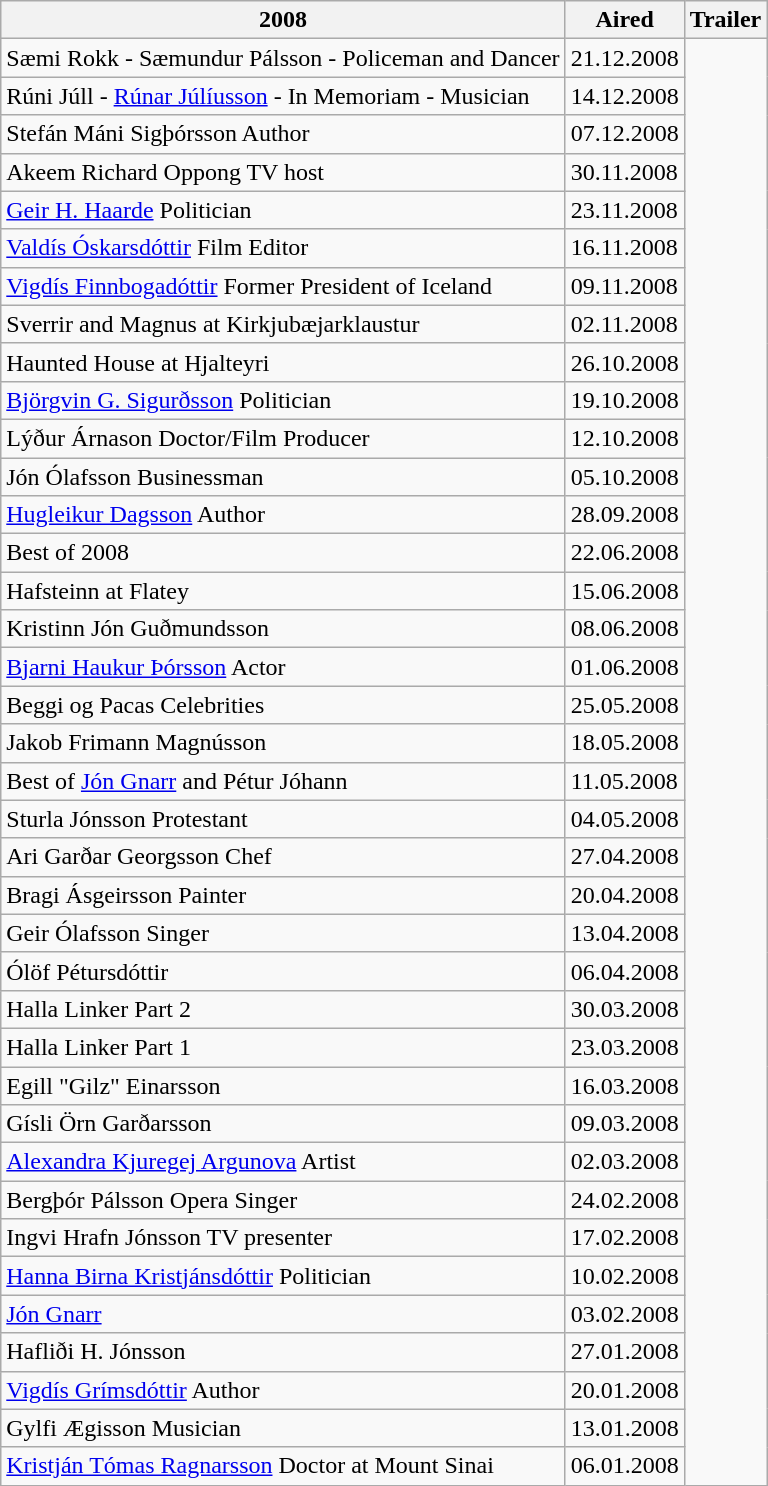<table class="wikitable">
<tr>
<th>2008</th>
<th>Aired</th>
<th>Trailer</th>
</tr>
<tr>
<td>Sæmi Rokk - Sæmundur Pálsson - Policeman and Dancer</td>
<td>21.12.2008</td>
</tr>
<tr>
<td>Rúni Júll - <a href='#'>Rúnar Júlíusson</a> - In Memoriam - Musician</td>
<td>14.12.2008</td>
</tr>
<tr>
<td>Stefán Máni Sigþórsson  Author</td>
<td>07.12.2008</td>
</tr>
<tr>
<td>Akeem Richard Oppong TV host</td>
<td>30.11.2008</td>
</tr>
<tr>
<td><a href='#'>Geir H. Haarde</a> Politician</td>
<td>23.11.2008</td>
</tr>
<tr>
<td><a href='#'>Valdís Óskarsdóttir</a> Film Editor</td>
<td>16.11.2008</td>
</tr>
<tr>
<td><a href='#'>Vigdís Finnbogadóttir</a> Former President of Iceland</td>
<td>09.11.2008</td>
</tr>
<tr>
<td>Sverrir and Magnus at Kirkjubæjarklaustur</td>
<td>02.11.2008</td>
</tr>
<tr>
<td>Haunted House at Hjalteyri</td>
<td>26.10.2008</td>
</tr>
<tr>
<td><a href='#'>Björgvin G. Sigurðsson</a> Politician</td>
<td>19.10.2008</td>
</tr>
<tr>
<td>Lýður Árnason Doctor/Film Producer</td>
<td>12.10.2008</td>
</tr>
<tr>
<td>Jón Ólafsson Businessman</td>
<td>05.10.2008</td>
</tr>
<tr>
<td><a href='#'>Hugleikur Dagsson</a> Author</td>
<td>28.09.2008</td>
</tr>
<tr>
<td>Best of 2008</td>
<td>22.06.2008</td>
</tr>
<tr>
<td>Hafsteinn at Flatey</td>
<td>15.06.2008</td>
</tr>
<tr>
<td>Kristinn Jón Guðmundsson</td>
<td>08.06.2008</td>
</tr>
<tr>
<td><a href='#'>Bjarni Haukur Þórsson</a> Actor</td>
<td>01.06.2008</td>
</tr>
<tr>
<td>Beggi og Pacas Celebrities</td>
<td>25.05.2008</td>
</tr>
<tr>
<td>Jakob Frimann Magnússon</td>
<td>18.05.2008</td>
</tr>
<tr>
<td>Best of <a href='#'>Jón Gnarr</a> and Pétur Jóhann</td>
<td>11.05.2008</td>
</tr>
<tr>
<td>Sturla Jónsson Protestant</td>
<td>04.05.2008</td>
</tr>
<tr>
<td>Ari Garðar Georgsson Chef</td>
<td>27.04.2008</td>
</tr>
<tr>
<td>Bragi Ásgeirsson Painter</td>
<td>20.04.2008</td>
</tr>
<tr>
<td>Geir Ólafsson Singer</td>
<td>13.04.2008</td>
</tr>
<tr>
<td>Ólöf Pétursdóttir</td>
<td>06.04.2008</td>
</tr>
<tr>
<td>Halla Linker Part 2</td>
<td>30.03.2008</td>
</tr>
<tr>
<td>Halla Linker Part 1</td>
<td>23.03.2008</td>
</tr>
<tr>
<td>Egill "Gilz" Einarsson</td>
<td>16.03.2008</td>
</tr>
<tr>
<td>Gísli Örn Garðarsson</td>
<td>09.03.2008</td>
</tr>
<tr>
<td><a href='#'>Alexandra Kjuregej Argunova</a> Artist</td>
<td>02.03.2008</td>
</tr>
<tr>
<td>Bergþór Pálsson Opera Singer</td>
<td>24.02.2008</td>
</tr>
<tr>
<td>Ingvi Hrafn Jónsson TV presenter</td>
<td>17.02.2008</td>
</tr>
<tr>
<td><a href='#'>Hanna Birna Kristjánsdóttir</a> Politician</td>
<td>10.02.2008</td>
</tr>
<tr>
<td><a href='#'>Jón Gnarr</a></td>
<td>03.02.2008</td>
</tr>
<tr>
<td>Hafliði H. Jónsson</td>
<td>27.01.2008</td>
</tr>
<tr>
<td><a href='#'>Vigdís Grímsdóttir</a> Author</td>
<td>20.01.2008</td>
</tr>
<tr>
<td>Gylfi Ægisson Musician</td>
<td>13.01.2008</td>
</tr>
<tr>
<td><a href='#'>Kristján Tómas Ragnarsson</a> Doctor at Mount Sinai</td>
<td>06.01.2008</td>
</tr>
</table>
